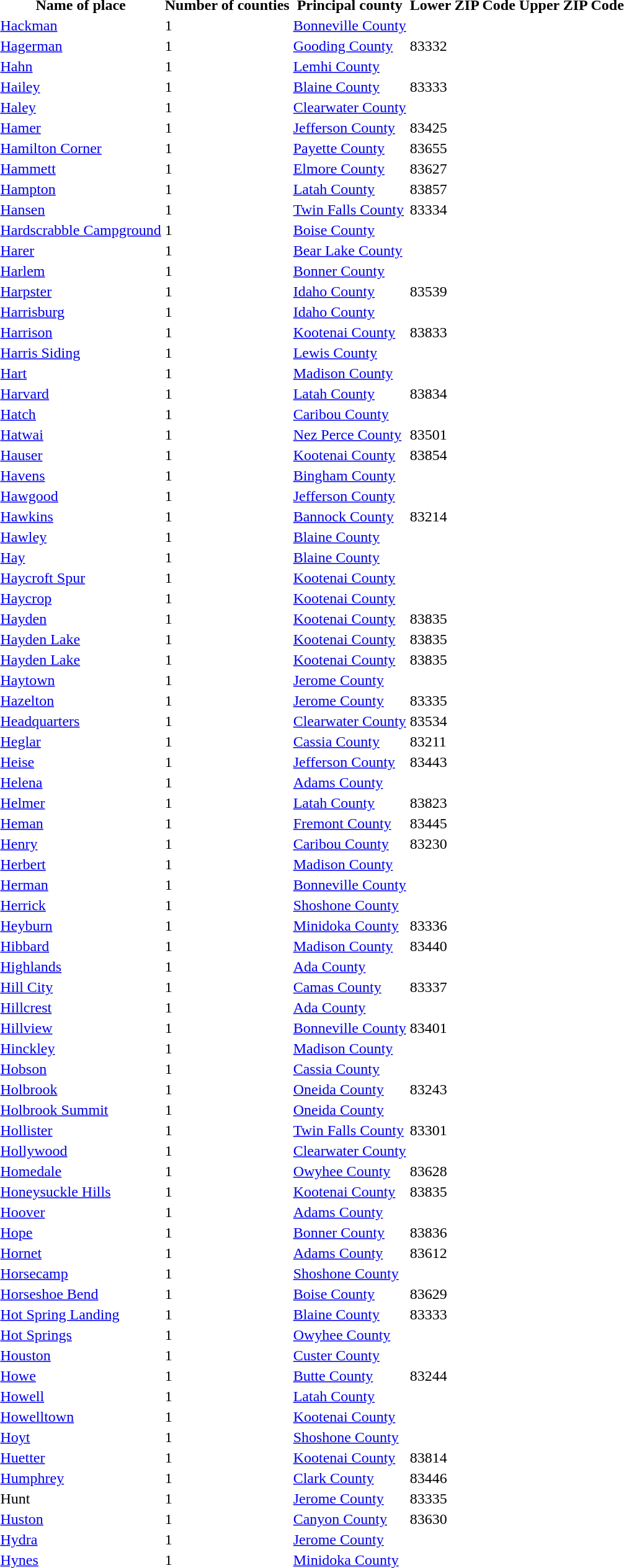<table>
<tr>
<th>Name of place</th>
<th>Number of counties</th>
<th>Principal county</th>
<th>Lower ZIP Code</th>
<th>Upper ZIP Code</th>
</tr>
<tr --->
<td><a href='#'>Hackman</a></td>
<td>1</td>
<td><a href='#'>Bonneville County</a></td>
<td> </td>
<td> </td>
</tr>
<tr --->
<td><a href='#'>Hagerman</a></td>
<td>1</td>
<td><a href='#'>Gooding County</a></td>
<td>83332</td>
<td> </td>
</tr>
<tr --->
<td><a href='#'>Hahn</a></td>
<td>1</td>
<td><a href='#'>Lemhi County</a></td>
<td> </td>
<td> </td>
</tr>
<tr --->
<td><a href='#'>Hailey</a></td>
<td>1</td>
<td><a href='#'>Blaine County</a></td>
<td>83333</td>
<td> </td>
</tr>
<tr --->
<td><a href='#'>Haley</a></td>
<td>1</td>
<td><a href='#'>Clearwater County</a></td>
<td> </td>
<td> </td>
</tr>
<tr --->
<td><a href='#'>Hamer</a></td>
<td>1</td>
<td><a href='#'>Jefferson County</a></td>
<td>83425</td>
<td> </td>
</tr>
<tr --->
<td><a href='#'>Hamilton Corner</a></td>
<td>1</td>
<td><a href='#'>Payette County</a></td>
<td>83655</td>
<td> </td>
</tr>
<tr --->
<td><a href='#'>Hammett</a></td>
<td>1</td>
<td><a href='#'>Elmore County</a></td>
<td>83627</td>
<td> </td>
</tr>
<tr --->
<td><a href='#'>Hampton</a></td>
<td>1</td>
<td><a href='#'>Latah County</a></td>
<td>83857</td>
<td> </td>
</tr>
<tr --->
<td><a href='#'>Hansen</a></td>
<td>1</td>
<td><a href='#'>Twin Falls County</a></td>
<td>83334</td>
<td> </td>
</tr>
<tr --->
<td><a href='#'>Hardscrabble Campground</a></td>
<td>1</td>
<td><a href='#'>Boise County</a></td>
<td> </td>
<td> </td>
</tr>
<tr --->
<td><a href='#'>Harer</a></td>
<td>1</td>
<td><a href='#'>Bear Lake County</a></td>
<td> </td>
<td> </td>
</tr>
<tr --->
<td><a href='#'>Harlem</a></td>
<td>1</td>
<td><a href='#'>Bonner County</a></td>
<td> </td>
<td> </td>
</tr>
<tr --->
<td><a href='#'>Harpster</a></td>
<td>1</td>
<td><a href='#'>Idaho County</a></td>
<td>83539</td>
<td> </td>
</tr>
<tr --->
<td><a href='#'>Harrisburg</a></td>
<td>1</td>
<td><a href='#'>Idaho County</a></td>
<td> </td>
<td> </td>
</tr>
<tr --->
<td><a href='#'>Harrison</a></td>
<td>1</td>
<td><a href='#'>Kootenai County</a></td>
<td>83833</td>
<td> </td>
</tr>
<tr --->
<td><a href='#'>Harris Siding</a></td>
<td>1</td>
<td><a href='#'>Lewis County</a></td>
<td> </td>
<td> </td>
</tr>
<tr --->
<td><a href='#'>Hart</a></td>
<td>1</td>
<td><a href='#'>Madison County</a></td>
<td> </td>
<td> </td>
</tr>
<tr --->
<td><a href='#'>Harvard</a></td>
<td>1</td>
<td><a href='#'>Latah County</a></td>
<td>83834</td>
<td> </td>
</tr>
<tr --->
<td><a href='#'>Hatch</a></td>
<td>1</td>
<td><a href='#'>Caribou County</a></td>
<td> </td>
<td> </td>
</tr>
<tr --->
<td><a href='#'>Hatwai</a></td>
<td>1</td>
<td><a href='#'>Nez Perce County</a></td>
<td>83501</td>
<td> </td>
</tr>
<tr --->
<td><a href='#'>Hauser</a></td>
<td>1</td>
<td><a href='#'>Kootenai County</a></td>
<td>83854</td>
<td> </td>
</tr>
<tr --->
<td><a href='#'>Havens</a></td>
<td>1</td>
<td><a href='#'>Bingham County</a></td>
<td> </td>
<td> </td>
</tr>
<tr --->
<td><a href='#'>Hawgood</a></td>
<td>1</td>
<td><a href='#'>Jefferson County</a></td>
<td> </td>
<td> </td>
</tr>
<tr --->
<td><a href='#'>Hawkins</a></td>
<td>1</td>
<td><a href='#'>Bannock County</a></td>
<td>83214</td>
<td> </td>
</tr>
<tr --->
<td><a href='#'>Hawley</a></td>
<td>1</td>
<td><a href='#'>Blaine County</a></td>
<td> </td>
<td> </td>
</tr>
<tr --->
<td><a href='#'>Hay</a></td>
<td>1</td>
<td><a href='#'>Blaine County</a></td>
<td> </td>
<td> </td>
</tr>
<tr --->
<td><a href='#'>Haycroft Spur</a></td>
<td>1</td>
<td><a href='#'>Kootenai County</a></td>
<td> </td>
<td> </td>
</tr>
<tr --->
<td><a href='#'>Haycrop</a></td>
<td>1</td>
<td><a href='#'>Kootenai County</a></td>
<td> </td>
<td> </td>
</tr>
<tr --->
<td><a href='#'>Hayden</a></td>
<td>1</td>
<td><a href='#'>Kootenai County</a></td>
<td>83835</td>
<td> </td>
</tr>
<tr --->
<td><a href='#'>Hayden Lake</a></td>
<td>1</td>
<td><a href='#'>Kootenai County</a></td>
<td>83835</td>
<td> </td>
</tr>
<tr --->
<td><a href='#'>Hayden Lake</a></td>
<td>1</td>
<td><a href='#'>Kootenai County</a></td>
<td>83835</td>
<td> </td>
</tr>
<tr --->
<td><a href='#'>Haytown</a></td>
<td>1</td>
<td><a href='#'>Jerome County</a></td>
<td> </td>
<td> </td>
</tr>
<tr --->
<td><a href='#'>Hazelton</a></td>
<td>1</td>
<td><a href='#'>Jerome County</a></td>
<td>83335</td>
<td> </td>
</tr>
<tr --->
<td><a href='#'>Headquarters</a></td>
<td>1</td>
<td><a href='#'>Clearwater County</a></td>
<td>83534</td>
<td> </td>
</tr>
<tr --->
<td><a href='#'>Heglar</a></td>
<td>1</td>
<td><a href='#'>Cassia County</a></td>
<td>83211</td>
<td> </td>
</tr>
<tr --->
<td><a href='#'>Heise</a></td>
<td>1</td>
<td><a href='#'>Jefferson County</a></td>
<td>83443</td>
<td> </td>
</tr>
<tr --->
<td><a href='#'>Helena</a></td>
<td>1</td>
<td><a href='#'>Adams County</a></td>
<td> </td>
<td> </td>
</tr>
<tr --->
<td><a href='#'>Helmer</a></td>
<td>1</td>
<td><a href='#'>Latah County</a></td>
<td>83823</td>
<td> </td>
</tr>
<tr --->
<td><a href='#'>Heman</a></td>
<td>1</td>
<td><a href='#'>Fremont County</a></td>
<td>83445</td>
<td> </td>
</tr>
<tr --->
<td><a href='#'>Henry</a></td>
<td>1</td>
<td><a href='#'>Caribou County</a></td>
<td>83230</td>
<td> </td>
</tr>
<tr --->
<td><a href='#'>Herbert</a></td>
<td>1</td>
<td><a href='#'>Madison County</a></td>
<td> </td>
<td> </td>
</tr>
<tr --->
<td><a href='#'>Herman</a></td>
<td>1</td>
<td><a href='#'>Bonneville County</a></td>
<td> </td>
<td> </td>
</tr>
<tr --->
<td><a href='#'>Herrick</a></td>
<td>1</td>
<td><a href='#'>Shoshone County</a></td>
<td> </td>
<td> </td>
</tr>
<tr --->
<td><a href='#'>Heyburn</a></td>
<td>1</td>
<td><a href='#'>Minidoka County</a></td>
<td>83336</td>
<td> </td>
</tr>
<tr --->
<td><a href='#'>Hibbard</a></td>
<td>1</td>
<td><a href='#'>Madison County</a></td>
<td>83440</td>
<td> </td>
</tr>
<tr --->
<td><a href='#'>Highlands</a></td>
<td>1</td>
<td><a href='#'>Ada County</a></td>
<td> </td>
<td> </td>
</tr>
<tr --->
<td><a href='#'>Hill City</a></td>
<td>1</td>
<td><a href='#'>Camas County</a></td>
<td>83337</td>
<td> </td>
</tr>
<tr --->
<td><a href='#'>Hillcrest</a></td>
<td>1</td>
<td><a href='#'>Ada County</a></td>
<td> </td>
<td> </td>
</tr>
<tr --->
<td><a href='#'>Hillview</a></td>
<td>1</td>
<td><a href='#'>Bonneville County</a></td>
<td>83401</td>
<td> </td>
</tr>
<tr --->
<td><a href='#'>Hinckley</a></td>
<td>1</td>
<td><a href='#'>Madison County</a></td>
<td> </td>
<td> </td>
</tr>
<tr --->
<td><a href='#'>Hobson</a></td>
<td>1</td>
<td><a href='#'>Cassia County</a></td>
<td> </td>
<td> </td>
</tr>
<tr --->
<td><a href='#'>Holbrook</a></td>
<td>1</td>
<td><a href='#'>Oneida County</a></td>
<td>83243</td>
<td> </td>
</tr>
<tr --->
<td><a href='#'>Holbrook Summit</a></td>
<td>1</td>
<td><a href='#'>Oneida County</a></td>
<td> </td>
<td> </td>
</tr>
<tr --->
<td><a href='#'>Hollister</a></td>
<td>1</td>
<td><a href='#'>Twin Falls County</a></td>
<td>83301</td>
<td> </td>
</tr>
<tr --->
<td><a href='#'>Hollywood</a></td>
<td>1</td>
<td><a href='#'>Clearwater County</a></td>
<td> </td>
<td> </td>
</tr>
<tr --->
<td><a href='#'>Homedale</a></td>
<td>1</td>
<td><a href='#'>Owyhee County</a></td>
<td>83628</td>
<td> </td>
</tr>
<tr --->
<td><a href='#'>Honeysuckle Hills</a></td>
<td>1</td>
<td><a href='#'>Kootenai County</a></td>
<td>83835</td>
<td> </td>
</tr>
<tr --->
<td><a href='#'>Hoover</a></td>
<td>1</td>
<td><a href='#'>Adams County</a></td>
<td> </td>
<td> </td>
</tr>
<tr --->
<td><a href='#'>Hope</a></td>
<td>1</td>
<td><a href='#'>Bonner County</a></td>
<td>83836</td>
<td> </td>
</tr>
<tr --->
<td><a href='#'>Hornet</a></td>
<td>1</td>
<td><a href='#'>Adams County</a></td>
<td>83612</td>
<td> </td>
</tr>
<tr --->
<td><a href='#'>Horsecamp</a></td>
<td>1</td>
<td><a href='#'>Shoshone County</a></td>
<td> </td>
<td> </td>
</tr>
<tr --->
<td><a href='#'>Horseshoe Bend</a></td>
<td>1</td>
<td><a href='#'>Boise County</a></td>
<td>83629</td>
<td> </td>
</tr>
<tr --->
<td><a href='#'>Hot Spring Landing</a></td>
<td>1</td>
<td><a href='#'>Blaine County</a></td>
<td>83333</td>
<td> </td>
</tr>
<tr --->
<td><a href='#'>Hot Springs</a></td>
<td>1</td>
<td><a href='#'>Owyhee County</a></td>
<td> </td>
<td> </td>
</tr>
<tr --->
<td><a href='#'>Houston</a></td>
<td>1</td>
<td><a href='#'>Custer County</a></td>
<td> </td>
<td> </td>
</tr>
<tr --->
<td><a href='#'>Howe</a></td>
<td>1</td>
<td><a href='#'>Butte County</a></td>
<td>83244</td>
<td> </td>
</tr>
<tr --->
<td><a href='#'>Howell</a></td>
<td>1</td>
<td><a href='#'>Latah County</a></td>
<td> </td>
<td> </td>
</tr>
<tr --->
<td><a href='#'>Howelltown</a></td>
<td>1</td>
<td><a href='#'>Kootenai County</a></td>
<td> </td>
<td> </td>
</tr>
<tr --->
<td><a href='#'>Hoyt</a></td>
<td>1</td>
<td><a href='#'>Shoshone County</a></td>
<td> </td>
<td> </td>
</tr>
<tr --->
<td><a href='#'>Huetter</a></td>
<td>1</td>
<td><a href='#'>Kootenai County</a></td>
<td>83814</td>
<td> </td>
</tr>
<tr --->
<td><a href='#'>Humphrey</a></td>
<td>1</td>
<td><a href='#'>Clark County</a></td>
<td>83446</td>
<td> </td>
</tr>
<tr --->
<td>Hunt</td>
<td>1</td>
<td><a href='#'>Jerome County</a></td>
<td>83335</td>
<td> </td>
</tr>
<tr --->
<td><a href='#'>Huston</a></td>
<td>1</td>
<td><a href='#'>Canyon County</a></td>
<td>83630</td>
<td> </td>
</tr>
<tr --->
<td><a href='#'>Hydra</a></td>
<td>1</td>
<td><a href='#'>Jerome County</a></td>
<td> </td>
<td> </td>
</tr>
<tr --->
<td><a href='#'>Hynes</a></td>
<td>1</td>
<td><a href='#'>Minidoka County</a></td>
<td> </td>
<td> </td>
</tr>
<tr --->
</tr>
</table>
